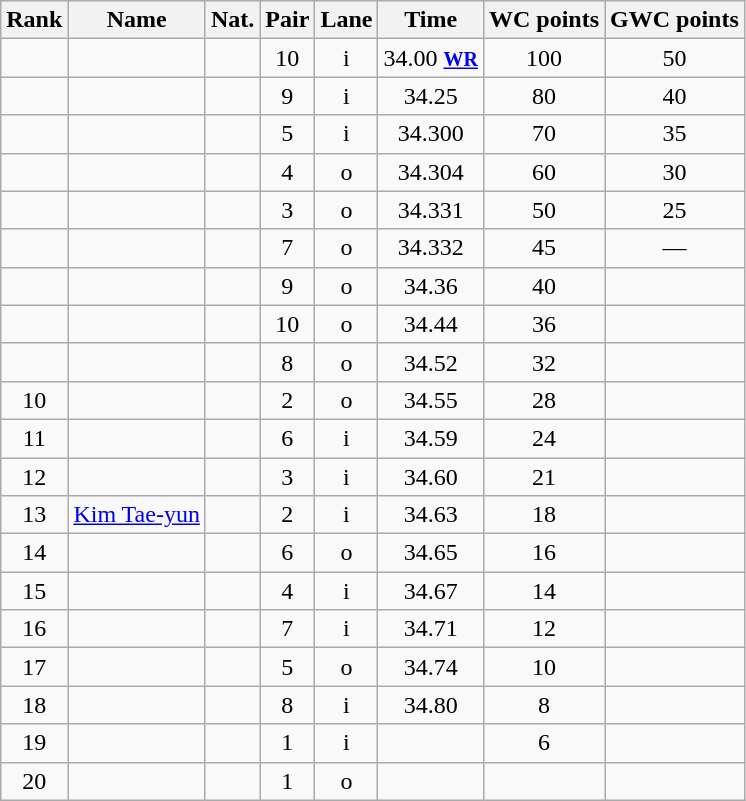<table class="wikitable sortable" style="text-align:center">
<tr>
<th>Rank</th>
<th>Name</th>
<th>Nat.</th>
<th>Pair</th>
<th>Lane</th>
<th>Time</th>
<th>WC points</th>
<th>GWC points</th>
</tr>
<tr>
<td></td>
<td align=left></td>
<td></td>
<td>10</td>
<td>i</td>
<td>34.00 <strong><small><a href='#'>WR</a></small></strong></td>
<td>100</td>
<td>50</td>
</tr>
<tr>
<td></td>
<td align=left></td>
<td></td>
<td>9</td>
<td>i</td>
<td>34.25</td>
<td>80</td>
<td>40</td>
</tr>
<tr>
<td></td>
<td align=left></td>
<td></td>
<td>5</td>
<td>i</td>
<td>34.300</td>
<td>70</td>
<td>35</td>
</tr>
<tr>
<td></td>
<td align=left></td>
<td></td>
<td>4</td>
<td>o</td>
<td>34.304</td>
<td>60</td>
<td>30</td>
</tr>
<tr>
<td></td>
<td align=left></td>
<td></td>
<td>3</td>
<td>o</td>
<td>34.331</td>
<td>50</td>
<td>25</td>
</tr>
<tr>
<td></td>
<td align=left></td>
<td></td>
<td>7</td>
<td>o</td>
<td>34.332</td>
<td>45</td>
<td>—</td>
</tr>
<tr>
<td></td>
<td align=left></td>
<td></td>
<td>9</td>
<td>o</td>
<td>34.36</td>
<td>40</td>
<td></td>
</tr>
<tr>
<td></td>
<td align=left></td>
<td></td>
<td>10</td>
<td>o</td>
<td>34.44</td>
<td>36</td>
<td></td>
</tr>
<tr>
<td></td>
<td align=left></td>
<td></td>
<td>8</td>
<td>o</td>
<td>34.52</td>
<td>32</td>
<td></td>
</tr>
<tr>
<td>10</td>
<td align=left></td>
<td></td>
<td>2</td>
<td>o</td>
<td>34.55</td>
<td>28</td>
<td></td>
</tr>
<tr>
<td>11</td>
<td align=left></td>
<td></td>
<td>6</td>
<td>i</td>
<td>34.59</td>
<td>24</td>
<td></td>
</tr>
<tr>
<td>12</td>
<td align=left></td>
<td></td>
<td>3</td>
<td>i</td>
<td>34.60</td>
<td>21</td>
<td></td>
</tr>
<tr>
<td>13</td>
<td align=left><a href='#'>Kim Tae-yun</a></td>
<td></td>
<td>2</td>
<td>i</td>
<td>34.63</td>
<td>18</td>
<td></td>
</tr>
<tr>
<td>14</td>
<td align=left></td>
<td></td>
<td>6</td>
<td>o</td>
<td>34.65</td>
<td>16</td>
<td></td>
</tr>
<tr>
<td>15</td>
<td align=left></td>
<td></td>
<td>4</td>
<td>i</td>
<td>34.67</td>
<td>14</td>
<td></td>
</tr>
<tr>
<td>16</td>
<td align=left></td>
<td></td>
<td>7</td>
<td>i</td>
<td>34.71</td>
<td>12</td>
<td></td>
</tr>
<tr>
<td>17</td>
<td align=left></td>
<td></td>
<td>5</td>
<td>o</td>
<td>34.74</td>
<td>10</td>
<td></td>
</tr>
<tr>
<td>18</td>
<td align=left></td>
<td></td>
<td>8</td>
<td>i</td>
<td>34.80</td>
<td>8</td>
<td></td>
</tr>
<tr>
<td>19</td>
<td align=left></td>
<td></td>
<td>1</td>
<td>i</td>
<td></td>
<td>6</td>
<td></td>
</tr>
<tr>
<td>20</td>
<td align=left></td>
<td></td>
<td>1</td>
<td>o</td>
<td></td>
<td></td>
<td></td>
</tr>
</table>
